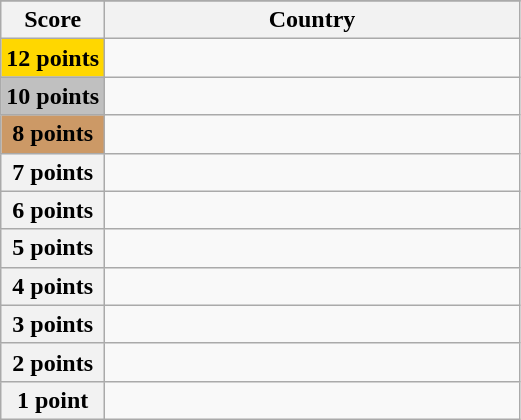<table class="wikitable">
<tr>
</tr>
<tr>
<th scope="col" width="20%">Score</th>
<th scope="col">Country</th>
</tr>
<tr>
<th scope="row" style="background:gold">12 points</th>
<td></td>
</tr>
<tr>
<th scope="row" style="background:silver">10 points</th>
<td></td>
</tr>
<tr>
<th scope="row" style="background:#CC9966">8 points</th>
<td></td>
</tr>
<tr>
<th scope="row">7 points</th>
<td></td>
</tr>
<tr>
<th scope="row">6 points</th>
<td></td>
</tr>
<tr>
<th scope="row">5 points</th>
<td></td>
</tr>
<tr>
<th scope="row">4 points</th>
<td></td>
</tr>
<tr>
<th scope="row">3 points</th>
<td></td>
</tr>
<tr>
<th scope="row">2 points</th>
<td></td>
</tr>
<tr>
<th scope="row">1 point</th>
<td></td>
</tr>
</table>
